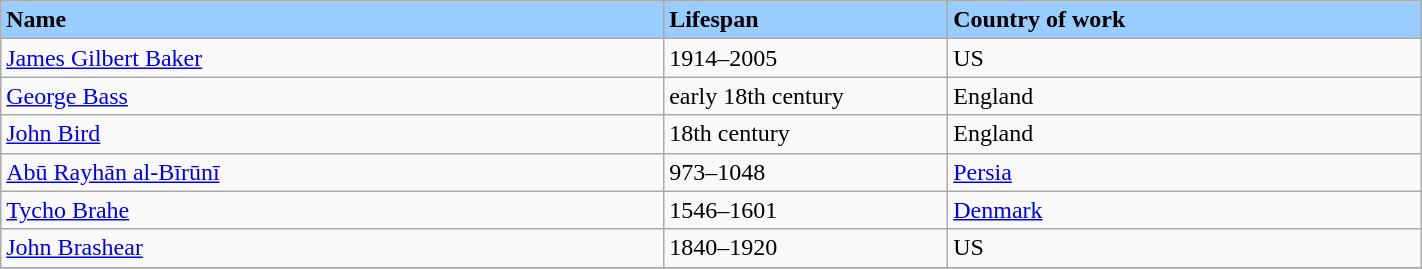<table class="wikitable" style="width:75%; background:light blue; color:black">
<tr>
<td width="35%" bgcolor="#99ccff"><strong>Name</strong></td>
<td width="15%" bgcolor="#99ccff"><strong> Lifespan</strong></td>
<td width="25%" bgcolor="#99ccff"><strong> Country of work </strong></td>
</tr>
<tr>
<td><a href='#'>James Gilbert Baker</a></td>
<td>1914–2005</td>
<td>US</td>
</tr>
<tr>
<td><a href='#'>George Bass</a></td>
<td>early 18th century</td>
<td>England</td>
</tr>
<tr>
<td><a href='#'>John Bird</a></td>
<td>18th century</td>
<td>England</td>
</tr>
<tr>
<td><a href='#'>Abū Rayhān al-Bīrūnī</a></td>
<td>973–1048</td>
<td><a href='#'>Persia</a></td>
</tr>
<tr>
<td><a href='#'>Tycho Brahe</a></td>
<td>1546–1601</td>
<td><a href='#'>Denmark</a></td>
</tr>
<tr>
<td><a href='#'>John Brashear</a></td>
<td>1840–1920</td>
<td>US</td>
</tr>
<tr>
</tr>
</table>
